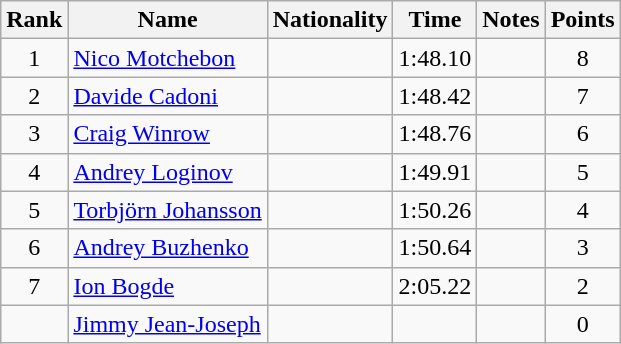<table class="wikitable sortable" style="text-align:center">
<tr>
<th>Rank</th>
<th>Name</th>
<th>Nationality</th>
<th>Time</th>
<th>Notes</th>
<th>Points</th>
</tr>
<tr>
<td>1</td>
<td align=left><a href='#'>Nico Motchebon</a></td>
<td align=left></td>
<td>1:48.10</td>
<td></td>
<td>8</td>
</tr>
<tr>
<td>2</td>
<td align=left><a href='#'>Davide Cadoni</a></td>
<td align=left></td>
<td>1:48.42</td>
<td></td>
<td>7</td>
</tr>
<tr>
<td>3</td>
<td align=left><a href='#'>Craig Winrow</a></td>
<td align=left></td>
<td>1:48.76</td>
<td></td>
<td>6</td>
</tr>
<tr>
<td>4</td>
<td align=left><a href='#'>Andrey Loginov</a></td>
<td align=left></td>
<td>1:49.91</td>
<td></td>
<td>5</td>
</tr>
<tr>
<td>5</td>
<td align=left><a href='#'>Torbjörn Johansson</a></td>
<td align=left></td>
<td>1:50.26</td>
<td></td>
<td>4</td>
</tr>
<tr>
<td>6</td>
<td align=left><a href='#'>Andrey Buzhenko</a></td>
<td align=left></td>
<td>1:50.64</td>
<td></td>
<td>3</td>
</tr>
<tr>
<td>7</td>
<td align=left><a href='#'>Ion Bogde</a></td>
<td align=left></td>
<td>2:05.22</td>
<td></td>
<td>2</td>
</tr>
<tr>
<td></td>
<td align=left><a href='#'>Jimmy Jean-Joseph</a></td>
<td align=left></td>
<td></td>
<td></td>
<td>0</td>
</tr>
</table>
